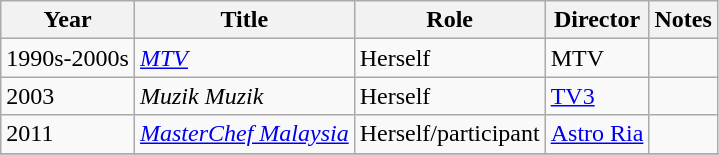<table class="wikitable">
<tr>
<th>Year</th>
<th>Title</th>
<th>Role</th>
<th>Director</th>
<th>Notes</th>
</tr>
<tr>
<td>1990s-2000s</td>
<td><em><a href='#'>MTV</a></em></td>
<td>Herself</td>
<td>MTV</td>
<td></td>
</tr>
<tr>
<td>2003</td>
<td><em>Muzik Muzik</em></td>
<td>Herself</td>
<td><a href='#'>TV3</a></td>
<td></td>
</tr>
<tr>
<td>2011</td>
<td><em><a href='#'>MasterChef Malaysia</a></em></td>
<td>Herself/participant</td>
<td><a href='#'>Astro Ria</a></td>
<td></td>
</tr>
<tr>
</tr>
</table>
